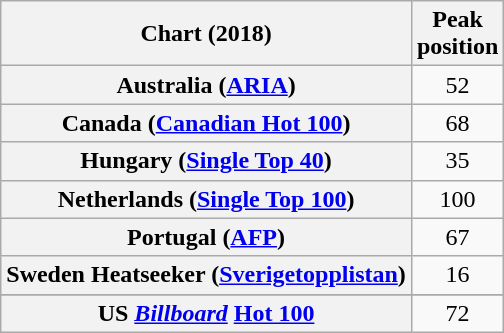<table class="wikitable sortable plainrowheaders" style="text-align:center">
<tr>
<th scope="col">Chart (2018)</th>
<th scope="col">Peak<br>position</th>
</tr>
<tr>
<th scope="row">Australia (<a href='#'>ARIA</a>)</th>
<td>52</td>
</tr>
<tr>
<th scope="row">Canada (<a href='#'>Canadian Hot 100</a>)</th>
<td>68</td>
</tr>
<tr>
<th scope="row">Hungary (<a href='#'>Single Top 40</a>)</th>
<td>35</td>
</tr>
<tr>
<th scope="row">Netherlands (<a href='#'>Single Top 100</a>)</th>
<td>100</td>
</tr>
<tr>
<th scope="row">Portugal (<a href='#'>AFP</a>)</th>
<td>67</td>
</tr>
<tr>
<th scope="row">Sweden Heatseeker (<a href='#'>Sverigetopplistan</a>)</th>
<td>16</td>
</tr>
<tr>
</tr>
<tr>
</tr>
<tr>
<th scope="row">US <em><a href='#'>Billboard</a></em> <a href='#'>Hot 100</a></th>
<td>72</td>
</tr>
</table>
